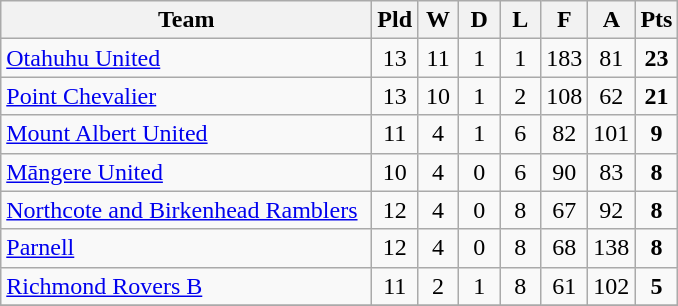<table class="wikitable" style="text-align:center;">
<tr>
<th width=240>Team</th>
<th width=20 abbr="Played">Pld</th>
<th width=20 abbr="Won">W</th>
<th width=20 abbr="Drawn">D</th>
<th width=20 abbr="Lost">L</th>
<th width=20 abbr="For">F</th>
<th width=20 abbr="Against">A</th>
<th width=20 abbr="Points">Pts</th>
</tr>
<tr>
<td style="text-align:left;"><a href='#'>Otahuhu United</a></td>
<td>13</td>
<td>11</td>
<td>1</td>
<td>1</td>
<td>183</td>
<td>81</td>
<td><strong>23</strong></td>
</tr>
<tr>
<td style="text-align:left;"><a href='#'>Point Chevalier</a></td>
<td>13</td>
<td>10</td>
<td>1</td>
<td>2</td>
<td>108</td>
<td>62</td>
<td><strong>21</strong></td>
</tr>
<tr>
<td style="text-align:left;"><a href='#'>Mount Albert United</a></td>
<td>11</td>
<td>4</td>
<td>1</td>
<td>6</td>
<td>82</td>
<td>101</td>
<td><strong>9</strong></td>
</tr>
<tr>
<td style="text-align:left;"><a href='#'>Māngere United</a></td>
<td>10</td>
<td>4</td>
<td>0</td>
<td>6</td>
<td>90</td>
<td>83</td>
<td><strong>8</strong></td>
</tr>
<tr>
<td style="text-align:left;"><a href='#'>Northcote and Birkenhead Ramblers</a></td>
<td>12</td>
<td>4</td>
<td>0</td>
<td>8</td>
<td>67</td>
<td>92</td>
<td><strong>8</strong></td>
</tr>
<tr>
<td style="text-align:left;"><a href='#'>Parnell</a></td>
<td>12</td>
<td>4</td>
<td>0</td>
<td>8</td>
<td>68</td>
<td>138</td>
<td><strong>8</strong></td>
</tr>
<tr>
<td style="text-align:left;"><a href='#'>Richmond Rovers B</a></td>
<td>11</td>
<td>2</td>
<td>1</td>
<td>8</td>
<td>61</td>
<td>102</td>
<td><strong>5</strong></td>
</tr>
<tr>
</tr>
</table>
